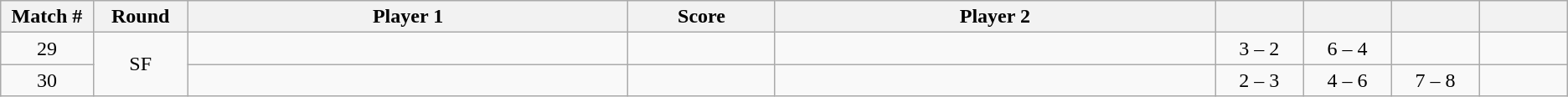<table class="wikitable">
<tr>
<th width="2%">Match #</th>
<th width="2%">Round</th>
<th width="15%">Player 1</th>
<th width="5%">Score</th>
<th width="15%">Player 2</th>
<th width="3%"></th>
<th width="3%"></th>
<th width="3%"></th>
<th width="3%"></th>
</tr>
<tr style=text-align:center;"background:#;">
<td>29</td>
<td rowspan=2>SF</td>
<td><strong></strong></td>
<td></td>
<td></td>
<td>3 – 2</td>
<td>6 – 4</td>
<td></td>
<td></td>
</tr>
<tr style=text-align:center;"background:#;">
<td>30</td>
<td><strong></strong></td>
<td></td>
<td></td>
<td>2 – 3</td>
<td>4 – 6</td>
<td>7 – 8</td>
<td></td>
</tr>
</table>
